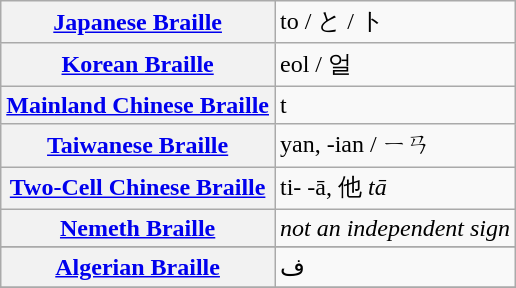<table class="wikitable">
<tr>
<th align=left><a href='#'>Japanese Braille</a></th>
<td>to / と / ト </td>
</tr>
<tr>
<th align=left><a href='#'>Korean Braille</a></th>
<td>eol / 얼 </td>
</tr>
<tr>
<th align=left><a href='#'>Mainland Chinese Braille</a></th>
<td>t </td>
</tr>
<tr>
<th align=left><a href='#'>Taiwanese Braille</a></th>
<td>yan, -ian / ㄧㄢ</td>
</tr>
<tr>
<th align=left><a href='#'>Two-Cell Chinese Braille</a></th>
<td>ti- -ā, 他 <em>tā</em></td>
</tr>
<tr>
<th align=left><a href='#'>Nemeth Braille</a></th>
<td><em>not an independent sign</em> </td>
</tr>
<tr>
</tr>
<tr>
<th align=left><a href='#'>Algerian Braille</a></th>
<td>ف ‎</td>
</tr>
<tr>
</tr>
</table>
